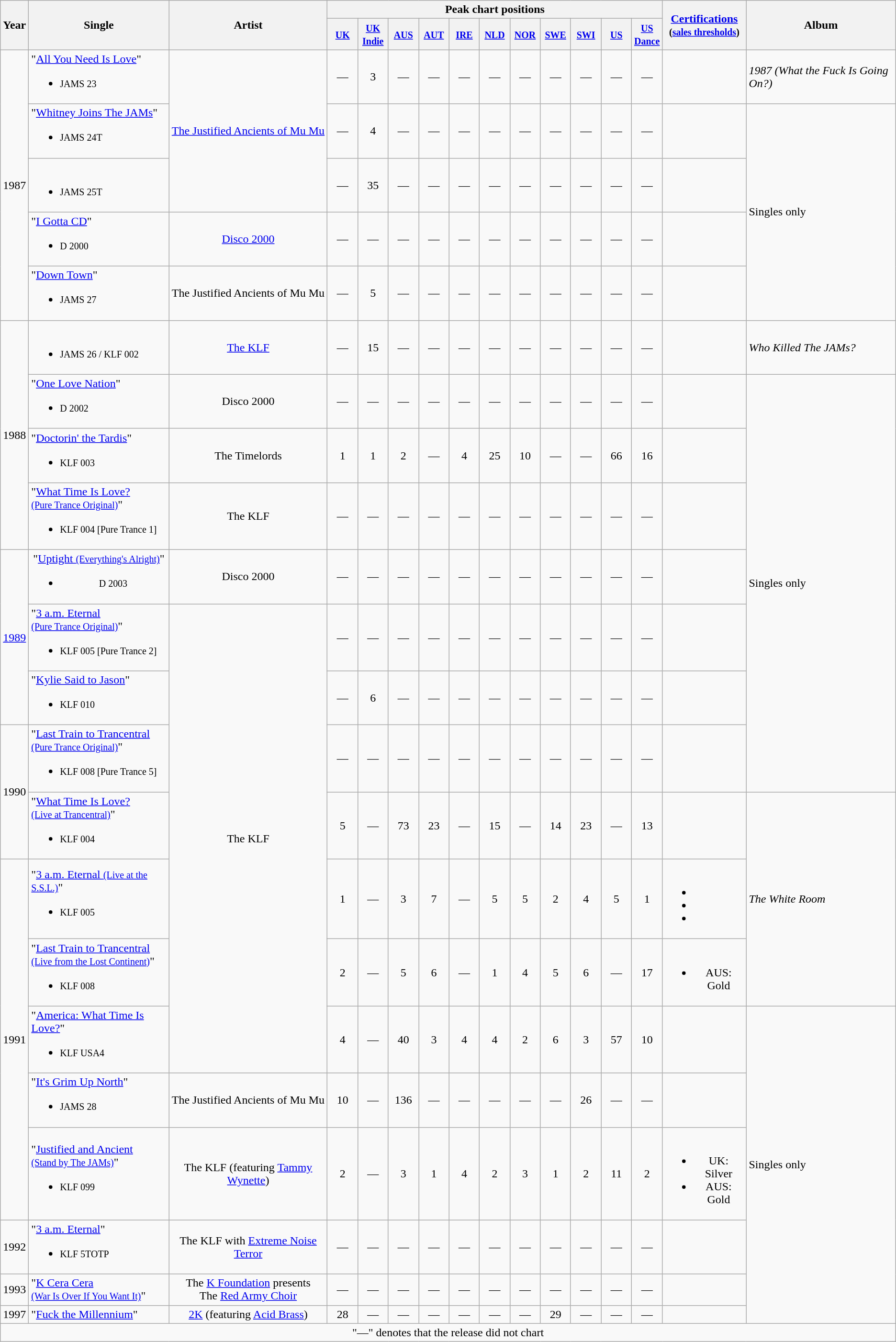<table class="wikitable" style="text-align:center;">
<tr>
<th rowspan="2">Year</th>
<th rowspan="2">Single</th>
<th rowspan="2">Artist</th>
<th colspan="11">Peak chart positions</th>
<th rowspan="2"><a href='#'>Certifications</a><br><small>(<a href='#'>sales thresholds</a>)</small></th>
<th rowspan="2">Album</th>
</tr>
<tr>
<th width="35"><small><a href='#'>UK</a></small></th>
<th width="35"><small><a href='#'>UK<br>Indie</a></small> </th>
<th width="35"><small><a href='#'>AUS</a><br></small></th>
<th width="35"><small><a href='#'>AUT</a><br></small></th>
<th width="35"><small><a href='#'>IRE</a></small><br></th>
<th width="35"><small><a href='#'>NLD</a><br></small></th>
<th width="35"><small><a href='#'>NOR</a><br></small></th>
<th width="35"><small><a href='#'>SWE</a><br></small></th>
<th width="35"><small><a href='#'>SWI</a><br></small></th>
<th width="35"><small><a href='#'>US</a><br></small></th>
<th width="35"><small><a href='#'>US<br>Dance</a><br></small></th>
</tr>
<tr>
<td rowspan="5">1987</td>
<td align="left">"<a href='#'>All You Need Is Love</a>"<br><ul><li><small>JAMS 23</small></li></ul></td>
<td rowspan="3"><a href='#'>The Justified Ancients of Mu Mu</a></td>
<td align="center">—</td>
<td align="center">3</td>
<td align="center">—</td>
<td align="center">—</td>
<td align="center">—</td>
<td align="center">—</td>
<td align="center">—</td>
<td align="center">—</td>
<td align="center">—</td>
<td align="center">—</td>
<td align="center">—</td>
<td></td>
<td align="left"><em>1987 (What the Fuck Is Going On?)</em></td>
</tr>
<tr>
<td align="left">"<a href='#'>Whitney Joins The JAMs</a>"<br><ul><li><small>JAMS 24T</small></li></ul></td>
<td align="center">—</td>
<td align="center">4</td>
<td align="center">—</td>
<td align="center">—</td>
<td align="center">—</td>
<td align="center">—</td>
<td align="center">—</td>
<td align="center">—</td>
<td align="center">—</td>
<td align="center">—</td>
<td align="center">—</td>
<td></td>
<td align="left" rowspan="4">Singles only</td>
</tr>
<tr>
<td align="left"><br><ul><li><small>JAMS 25T</small></li></ul></td>
<td align="center">—</td>
<td align="center">35</td>
<td align="center">—</td>
<td align="center">—</td>
<td align="center">—</td>
<td align="center">—</td>
<td align="center">—</td>
<td align="center">—</td>
<td align="center">—</td>
<td align="center">—</td>
<td align="center">—</td>
<td></td>
</tr>
<tr>
<td align="left">"<a href='#'>I Gotta CD</a>"<br><ul><li><small>D 2000</small></li></ul></td>
<td><a href='#'>Disco 2000</a></td>
<td align="center">—</td>
<td align="center">—</td>
<td align="center">—</td>
<td align="center">—</td>
<td align="center">—</td>
<td align="center">—</td>
<td align="center">—</td>
<td align="center">—</td>
<td align="center">—</td>
<td align="center">—</td>
<td align="center">—</td>
<td></td>
</tr>
<tr>
<td align="left">"<a href='#'>Down Town</a>"<br><ul><li><small>JAMS 27</small></li></ul></td>
<td>The Justified Ancients of Mu Mu</td>
<td align="center">—</td>
<td align="center">5</td>
<td align="center">—</td>
<td align="center">—</td>
<td align="center">—</td>
<td align="center">—</td>
<td align="center">—</td>
<td align="center">—</td>
<td align="center">—</td>
<td align="center">—</td>
<td align="center">—</td>
<td align="center"></td>
</tr>
<tr>
<td rowspan="4">1988</td>
<td align="left"> <br><ul><li><small>JAMS 26 / KLF 002</small></li></ul></td>
<td><a href='#'>The KLF</a></td>
<td align="center">—</td>
<td align="center">15</td>
<td align="center">—</td>
<td align="center">—</td>
<td align="center">—</td>
<td align="center">—</td>
<td align="center">—</td>
<td align="center">—</td>
<td align="center">—</td>
<td align="center">—</td>
<td align="center">—</td>
<td></td>
<td align="left"><em>Who Killed The JAMs?</em></td>
</tr>
<tr>
<td align="left">"<a href='#'>One Love Nation</a>"<br><ul><li><small>D 2002</small></li></ul></td>
<td>Disco 2000</td>
<td align="center">—</td>
<td align="center">—</td>
<td align="center">—</td>
<td align="center">—</td>
<td align="center">—</td>
<td align="center">—</td>
<td align="center">—</td>
<td align="center">—</td>
<td align="center">—</td>
<td align="center">—</td>
<td align="center">—</td>
<td></td>
<td align="left" rowspan="7">Singles only</td>
</tr>
<tr>
<td align="left">"<a href='#'>Doctorin' the Tardis</a>"<br><ul><li><small>KLF 003</small></li></ul></td>
<td>The Timelords</td>
<td align="center">1</td>
<td align="center">1</td>
<td align="center">2</td>
<td align="center">—</td>
<td align="center">4</td>
<td align="center">25</td>
<td align="center">10</td>
<td align="center">—</td>
<td align="center">—</td>
<td align="center">66</td>
<td align="center">16</td>
<td></td>
</tr>
<tr>
<td align="left">"<a href='#'>What Time Is Love? <br><small>(Pure Trance Original)</small></a>"<br><ul><li><small>KLF 004 [Pure Trance 1]</small></li></ul></td>
<td>The KLF</td>
<td align="center">—</td>
<td align="center">—</td>
<td align="center">—</td>
<td align="center">—</td>
<td align="center">—</td>
<td align="center">—</td>
<td align="center">—</td>
<td align="center">—</td>
<td align="center">—</td>
<td align="center">—</td>
<td align="center">—</td>
<td></td>
</tr>
<tr>
<td rowspan="3"><a href='#'>1989</a></td>
<td>"<a href='#'>Uptight <small>(Everything's Alright)</small></a>"<br><ul><li><small>D 2003</small></li></ul></td>
<td>Disco 2000</td>
<td align="center">—</td>
<td align="center">—</td>
<td align="center">—</td>
<td align="center">—</td>
<td align="center">—</td>
<td align="center">—</td>
<td align="center">—</td>
<td align="center">—</td>
<td align="center">—</td>
<td align="center">—</td>
<td align="center">—</td>
<td></td>
</tr>
<tr>
<td align="left">"<a href='#'>3 a.m. Eternal <br><small>(Pure Trance Original)</small></a>"<br><ul><li><small>KLF 005 [Pure Trance 2]</small></li></ul></td>
<td rowspan="7">The KLF</td>
<td align="center">—</td>
<td align="center">—</td>
<td align="center">—</td>
<td align="center">—</td>
<td align="center">—</td>
<td align="center">—</td>
<td align="center">—</td>
<td align="center">—</td>
<td align="center">—</td>
<td align="center">—</td>
<td align="center">—</td>
<td></td>
</tr>
<tr>
<td align="left">"<a href='#'>Kylie Said to Jason</a>"<br><ul><li><small>KLF 010</small></li></ul></td>
<td align="center">—</td>
<td align="center">6</td>
<td align="center">—</td>
<td align="center">—</td>
<td align="center">—</td>
<td align="center">—</td>
<td align="center">—</td>
<td align="center">—</td>
<td align="center">—</td>
<td align="center">—</td>
<td align="center">—</td>
<td></td>
</tr>
<tr>
<td rowspan="2">1990</td>
<td align="left">"<a href='#'>Last Train to Trancentral <br><small>(Pure Trance Original)</small></a>"<br><ul><li><small>KLF 008 [Pure Trance 5]</small></li></ul></td>
<td align="center">—</td>
<td align="center">—</td>
<td align="center">—</td>
<td align="center">—</td>
<td align="center">—</td>
<td align="center">—</td>
<td align="center">—</td>
<td align="center">—</td>
<td align="center">—</td>
<td align="center">—</td>
<td align="center">—</td>
<td></td>
</tr>
<tr>
<td align="left">"<a href='#'>What Time Is Love? <br><small>(Live at Trancentral)</small></a>"<br><ul><li><small>KLF 004</small></li></ul></td>
<td align="center">5</td>
<td align="center">—</td>
<td align="center">73</td>
<td align="center">23</td>
<td align="center">—</td>
<td align="center">15</td>
<td align="center">—</td>
<td align="center">14</td>
<td align="center">23</td>
<td align="center">—</td>
<td align="center">13</td>
<td></td>
<td align="left" rowspan="3"><em>The White Room</em></td>
</tr>
<tr>
<td rowspan="5">1991</td>
<td align="left">"<a href='#'>3 a.m. Eternal <small>(Live at the S.S.L.)</small></a>"<br><ul><li><small>KLF 005</small></li></ul></td>
<td align="center">1</td>
<td align="center">—</td>
<td align="center">3</td>
<td align="center">7</td>
<td align="center">—</td>
<td align="center">5</td>
<td align="center">5</td>
<td align="center">2</td>
<td align="center">4</td>
<td align="center">5</td>
<td align="center">1</td>
<td><br><ul><li></li><li></li><li></li></ul></td>
</tr>
<tr>
<td align="left">"<a href='#'>Last Train to Trancentral <br><small>(Live from the Lost Continent)</small></a>"<br><ul><li><small>KLF 008</small></li></ul></td>
<td align="center">2</td>
<td align="center">—</td>
<td align="center">5</td>
<td align="center">6</td>
<td align="center">—</td>
<td align="center">1</td>
<td align="center">4</td>
<td align="center">5</td>
<td align="center">6</td>
<td align="center">—</td>
<td align="center">17</td>
<td><br><ul><li>AUS: Gold</li></ul></td>
</tr>
<tr>
<td align="left">"<a href='#'>America: What Time Is Love?</a>"<br><ul><li><small>KLF USA4</small></li></ul></td>
<td align="center">4</td>
<td align="center">—</td>
<td align="center">40</td>
<td align="center">3</td>
<td align="center">4</td>
<td align="center">4</td>
<td align="center">2</td>
<td align="center">6</td>
<td align="center">3</td>
<td align="center">57</td>
<td align="center">10</td>
<td></td>
<td align="left" rowspan="6">Singles only</td>
</tr>
<tr>
<td align="left">"<a href='#'>It's Grim Up North</a>"<br><ul><li><small>JAMS 28</small></li></ul></td>
<td>The Justified Ancients of Mu Mu</td>
<td align="center">10</td>
<td align="center">—</td>
<td align="center">136</td>
<td align="center">—</td>
<td align="center">—</td>
<td align="center">—</td>
<td align="center">—</td>
<td align="center">—</td>
<td align="center">26</td>
<td align="center">—</td>
<td align="center">—</td>
<td></td>
</tr>
<tr>
<td align="left">"<a href='#'>Justified and Ancient <br><small>(Stand by The JAMs)</small></a>"<br><ul><li><small>KLF 099</small></li></ul></td>
<td>The KLF (featuring <a href='#'>Tammy Wynette</a>)</td>
<td align="center">2</td>
<td align="center">—</td>
<td align="center">3</td>
<td align="center">1</td>
<td align="center">4</td>
<td align="center">2</td>
<td align="center">3</td>
<td align="center">1</td>
<td align="center">2</td>
<td align="center">11</td>
<td align="center">2</td>
<td><br><ul><li>UK: Silver</li><li>AUS: Gold</li></ul></td>
</tr>
<tr>
<td>1992</td>
<td align="left">"<a href='#'>3 a.m. Eternal</a>"<br><ul><li><small>KLF 5TOTP</small></li></ul></td>
<td>The KLF with <a href='#'>Extreme Noise Terror</a></td>
<td align="center">—</td>
<td align="center">—</td>
<td align="center">—</td>
<td align="center">—</td>
<td align="center">—</td>
<td align="center">—</td>
<td align="center">—</td>
<td align="center">—</td>
<td align="center">—</td>
<td align="center">—</td>
<td align="center">—</td>
<td></td>
</tr>
<tr>
<td>1993</td>
<td align="left">"<a href='#'>K Cera Cera <br><small>(War Is Over If You Want It)</small></a>"</td>
<td>The <a href='#'>K Foundation</a> presents <br>The <a href='#'>Red Army Choir</a></td>
<td align="center">—</td>
<td align="center">—</td>
<td align="center">—</td>
<td align="center">—</td>
<td align="center">—</td>
<td align="center">—</td>
<td align="center">—</td>
<td align="center">—</td>
<td align="center">—</td>
<td align="center">—</td>
<td align="center">—</td>
<td></td>
</tr>
<tr>
<td>1997</td>
<td align="left">"<a href='#'>Fuck the Millennium</a>"</td>
<td><a href='#'>2K</a> (featuring <a href='#'>Acid Brass</a>)</td>
<td align="center">28</td>
<td align="center">—</td>
<td align="center">—</td>
<td align="center">—</td>
<td align="center">—</td>
<td align="center">—</td>
<td align="center">—</td>
<td align="center">29</td>
<td align="center">—</td>
<td align="center">—</td>
<td align="center">—</td>
<td></td>
</tr>
<tr>
<td colspan="16" align="center">"—" denotes that the release did not chart</td>
</tr>
</table>
